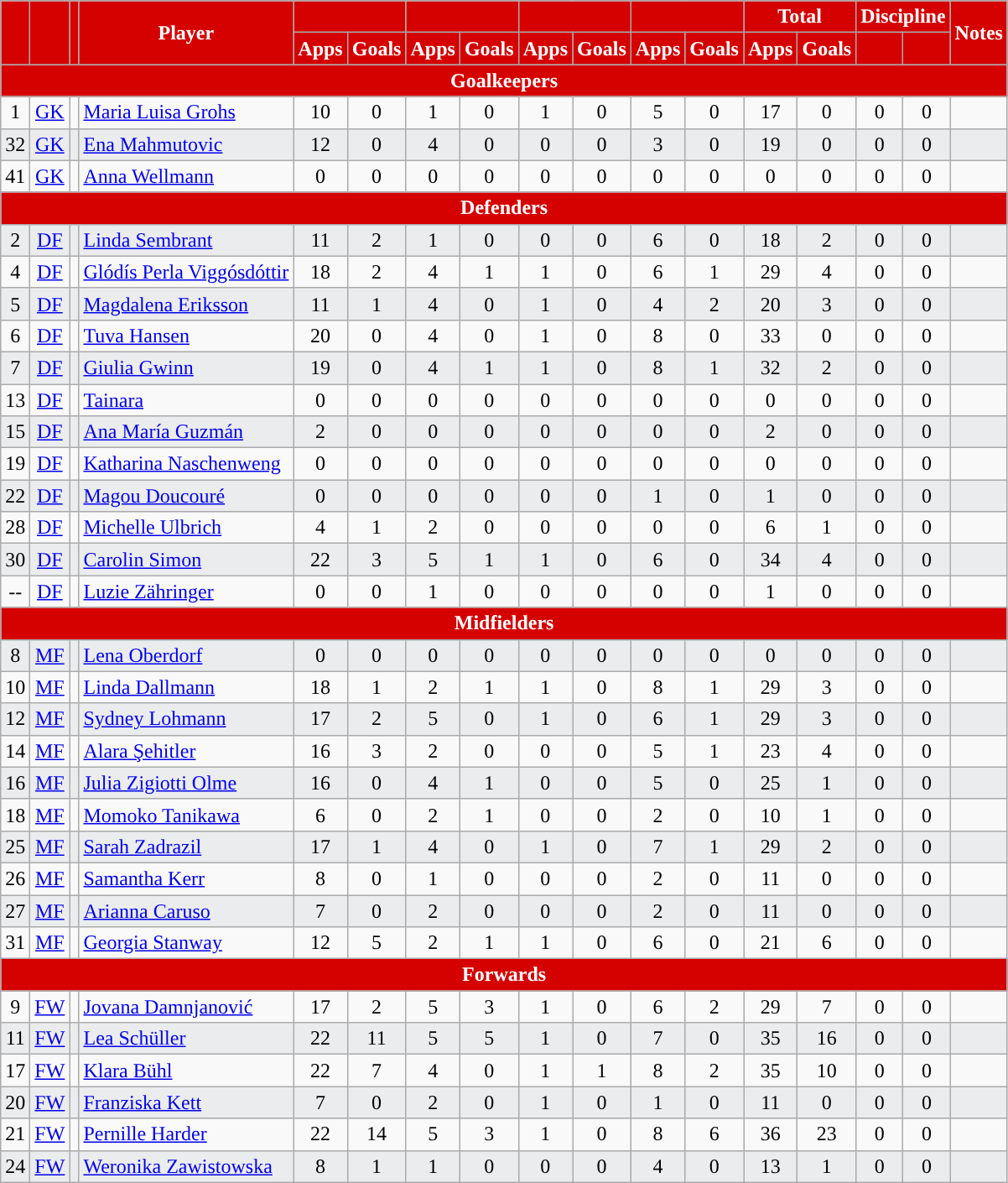<table class="wikitable sortable alternance" style="text-align:center">
<tr>
<th rowspan=2 style="background:#D50000; color:#FFFFFF; "></th>
<th rowspan=2 style="background:#D50000; color:#FFFFFF; "></th>
<th rowspan=2 style="background:#D50000; color:#FFFFFF; "></th>
<th rowspan=2 style="background:#D50000; color:#FFFFFF; ">Player</th>
<th colspan=2 style="background:#D50000; color:#FFFFFF; "></th>
<th colspan=2 style="background:#D50000; color:#FFFFFF; "></th>
<th colspan=2 style="background:#D50000; color:#FFFFFF; "></th>
<th colspan=2 style="background:#D50000; color:#FFFFFF; "></th>
<th colspan=2 style="background:#D50000; color:#FFFFFF; ">Total</th>
<th colspan=2 style="background:#D50000; color:#FFFFFF; ">Discipline</th>
<th rowspan=2 style="background:#D50000; color:#FFFFFF; ">Notes</th>
</tr>
<tr>
<th style="background:#D50000; color:#FFFFFF; ">Apps</th>
<th style="background:#D50000; color:#FFFFFF; ">Goals</th>
<th style="background:#D50000; color:#FFFFFF; ">Apps</th>
<th style="background:#D50000; color:#FFFFFF; ">Goals</th>
<th style="background:#D50000; color:#FFFFFF; ">Apps</th>
<th style="background:#D50000; color:#FFFFFF; ">Goals</th>
<th style="background:#D50000; color:#FFFFFF; ">Apps</th>
<th style="background:#D50000; color:#FFFFFF; ">Goals</th>
<th style="background:#D50000; color:#FFFFFF; ">Apps</th>
<th style="background:#D50000; color:#FFFFFF; ">Goals</th>
<th style="background:#D50000; color:#FFFFFF; "></th>
<th style="background:#D50000; color:#FFFFFF; "></th>
</tr>
<tr>
<th colspan="17" style="background:#D50000; color:#FFFFFF; ">Goalkeepers</th>
</tr>
<tr>
<td>1</td>
<td><a href='#'>GK</a></td>
<td></td>
<td align="left"><a href='#'>Maria Luisa Grohs</a></td>
<td>10</td>
<td>0</td>
<td>1</td>
<td>0</td>
<td>1</td>
<td>0</td>
<td>5</td>
<td>0</td>
<td>17</td>
<td>0</td>
<td>0</td>
<td>0</td>
<td></td>
</tr>
<tr style="background:#eaecee">
<td>32</td>
<td><a href='#'>GK</a></td>
<td></td>
<td align="left"><a href='#'>Ena Mahmutovic</a></td>
<td>12</td>
<td>0</td>
<td>4</td>
<td>0</td>
<td>0</td>
<td>0</td>
<td>3</td>
<td>0</td>
<td>19</td>
<td>0</td>
<td>0</td>
<td>0</td>
<td></td>
</tr>
<tr>
<td>41</td>
<td><a href='#'>GK</a></td>
<td></td>
<td align="left"><a href='#'>Anna Wellmann</a></td>
<td>0</td>
<td>0</td>
<td>0</td>
<td>0</td>
<td>0</td>
<td>0</td>
<td>0</td>
<td>0</td>
<td>0</td>
<td>0</td>
<td>0</td>
<td>0</td>
<td></td>
</tr>
<tr>
<th colspan="17" style="background:#D50000; color:#FFFFFF; ">Defenders</th>
</tr>
<tr style="background:#eaecee">
<td>2</td>
<td><a href='#'>DF</a></td>
<td></td>
<td align="left"><a href='#'>Linda Sembrant</a></td>
<td>11</td>
<td>2</td>
<td>1</td>
<td>0</td>
<td>0</td>
<td>0</td>
<td>6</td>
<td>0</td>
<td>18</td>
<td>2</td>
<td>0</td>
<td>0</td>
<td></td>
</tr>
<tr>
<td>4</td>
<td><a href='#'>DF</a></td>
<td></td>
<td align="left"><a href='#'>Glódís Perla Viggósdóttir</a></td>
<td>18</td>
<td>2</td>
<td>4</td>
<td>1</td>
<td>1</td>
<td>0</td>
<td>6</td>
<td>1</td>
<td>29</td>
<td>4</td>
<td>0</td>
<td>0</td>
<td></td>
</tr>
<tr style="background:#eaecee">
<td>5</td>
<td><a href='#'>DF</a></td>
<td></td>
<td align="left"><a href='#'>Magdalena Eriksson</a></td>
<td>11</td>
<td>1</td>
<td>4</td>
<td>0</td>
<td>1</td>
<td>0</td>
<td>4</td>
<td>2</td>
<td>20</td>
<td>3</td>
<td>0</td>
<td>0</td>
<td></td>
</tr>
<tr>
<td>6</td>
<td><a href='#'>DF</a></td>
<td></td>
<td align="left"><a href='#'>Tuva Hansen</a></td>
<td>20</td>
<td>0</td>
<td>4</td>
<td>0</td>
<td>1</td>
<td>0</td>
<td>8</td>
<td>0</td>
<td>33</td>
<td>0</td>
<td>0</td>
<td>0</td>
<td></td>
</tr>
<tr style="background:#eaecee">
<td>7</td>
<td><a href='#'>DF</a></td>
<td></td>
<td align="left"><a href='#'>Giulia Gwinn</a></td>
<td>19</td>
<td>0</td>
<td>4</td>
<td>1</td>
<td>1</td>
<td>0</td>
<td>8</td>
<td>1</td>
<td>32</td>
<td>2</td>
<td>0</td>
<td>0</td>
<td></td>
</tr>
<tr>
<td>13</td>
<td><a href='#'>DF</a></td>
<td></td>
<td align="left"><a href='#'>Tainara</a></td>
<td>0</td>
<td>0</td>
<td>0</td>
<td>0</td>
<td>0</td>
<td>0</td>
<td>0</td>
<td>0</td>
<td>0</td>
<td>0</td>
<td>0</td>
<td>0</td>
<td></td>
</tr>
<tr style="background:#eaecee">
<td>15</td>
<td><a href='#'>DF</a></td>
<td></td>
<td align="left"><a href='#'>Ana María Guzmán</a></td>
<td>2</td>
<td>0</td>
<td>0</td>
<td>0</td>
<td>0</td>
<td>0</td>
<td>0</td>
<td>0</td>
<td>2</td>
<td>0</td>
<td>0</td>
<td>0</td>
<td></td>
</tr>
<tr>
<td>19</td>
<td><a href='#'>DF</a></td>
<td></td>
<td align="left"><a href='#'>Katharina Naschenweng</a></td>
<td>0</td>
<td>0</td>
<td>0</td>
<td>0</td>
<td>0</td>
<td>0</td>
<td>0</td>
<td>0</td>
<td>0</td>
<td>0</td>
<td>0</td>
<td>0</td>
<td></td>
</tr>
<tr style="background:#eaecee">
<td>22</td>
<td><a href='#'>DF</a></td>
<td></td>
<td align="left"><a href='#'>Magou Doucouré</a></td>
<td>0</td>
<td>0</td>
<td>0</td>
<td>0</td>
<td>0</td>
<td>0</td>
<td>1</td>
<td>0</td>
<td>1</td>
<td>0</td>
<td>0</td>
<td>0</td>
<td></td>
</tr>
<tr>
<td>28</td>
<td><a href='#'>DF</a></td>
<td></td>
<td align="left"><a href='#'>Michelle Ulbrich</a></td>
<td>4</td>
<td>1</td>
<td>2</td>
<td>0</td>
<td>0</td>
<td>0</td>
<td>0</td>
<td>0</td>
<td>6</td>
<td>1</td>
<td>0</td>
<td>0</td>
<td></td>
</tr>
<tr style="background:#eaecee">
<td>30</td>
<td><a href='#'>DF</a></td>
<td></td>
<td align="left"><a href='#'>Carolin Simon</a></td>
<td>22</td>
<td>3</td>
<td>5</td>
<td>1</td>
<td>1</td>
<td>0</td>
<td>6</td>
<td>0</td>
<td>34</td>
<td>4</td>
<td>0</td>
<td>0</td>
<td></td>
</tr>
<tr>
<td>--</td>
<td><a href='#'>DF</a></td>
<td></td>
<td align="left"><a href='#'>Luzie Zähringer</a></td>
<td>0</td>
<td>0</td>
<td>1</td>
<td>0</td>
<td>0</td>
<td>0</td>
<td>0</td>
<td>0</td>
<td>1</td>
<td>0</td>
<td>0</td>
<td>0</td>
<td></td>
</tr>
<tr>
<th colspan="17" style="background:#D50000; color:#FFFFFF; ">Midfielders</th>
</tr>
<tr style="background:#eaecee">
<td>8</td>
<td><a href='#'>MF</a></td>
<td></td>
<td align="left"><a href='#'>Lena Oberdorf</a></td>
<td>0</td>
<td>0</td>
<td>0</td>
<td>0</td>
<td>0</td>
<td>0</td>
<td>0</td>
<td>0</td>
<td>0</td>
<td>0</td>
<td>0</td>
<td>0</td>
<td></td>
</tr>
<tr>
<td>10</td>
<td><a href='#'>MF</a></td>
<td></td>
<td align="left"><a href='#'>Linda Dallmann</a></td>
<td>18</td>
<td>1</td>
<td>2</td>
<td>1</td>
<td>1</td>
<td>0</td>
<td>8</td>
<td>1</td>
<td>29</td>
<td>3</td>
<td>0</td>
<td>0</td>
<td></td>
</tr>
<tr style="background:#eaecee">
<td>12</td>
<td><a href='#'>MF</a></td>
<td></td>
<td align="left"><a href='#'>Sydney Lohmann</a></td>
<td>17</td>
<td>2</td>
<td>5</td>
<td>0</td>
<td>1</td>
<td>0</td>
<td>6</td>
<td>1</td>
<td>29</td>
<td>3</td>
<td>0</td>
<td>0</td>
<td></td>
</tr>
<tr>
<td>14</td>
<td><a href='#'>MF</a></td>
<td></td>
<td align="left"><a href='#'>Alara Şehitler</a></td>
<td>16</td>
<td>3</td>
<td>2</td>
<td>0</td>
<td>0</td>
<td>0</td>
<td>5</td>
<td>1</td>
<td>23</td>
<td>4</td>
<td>0</td>
<td>0</td>
<td></td>
</tr>
<tr style="background:#eaecee">
<td>16</td>
<td><a href='#'>MF</a></td>
<td></td>
<td align="left"><a href='#'>Julia Zigiotti Olme</a></td>
<td>16</td>
<td>0</td>
<td>4</td>
<td>1</td>
<td>0</td>
<td>0</td>
<td>5</td>
<td>0</td>
<td>25</td>
<td>1</td>
<td>0</td>
<td>0</td>
<td></td>
</tr>
<tr>
<td>18</td>
<td><a href='#'>MF</a></td>
<td></td>
<td align="left"><a href='#'>Momoko Tanikawa</a></td>
<td>6</td>
<td>0</td>
<td>2</td>
<td>1</td>
<td>0</td>
<td>0</td>
<td>2</td>
<td>0</td>
<td>10</td>
<td>1</td>
<td>0</td>
<td>0</td>
<td></td>
</tr>
<tr style="background:#eaecee">
<td>25</td>
<td><a href='#'>MF</a></td>
<td></td>
<td align="left"><a href='#'>Sarah Zadrazil</a></td>
<td>17</td>
<td>1</td>
<td>4</td>
<td>0</td>
<td>1</td>
<td>0</td>
<td>7</td>
<td>1</td>
<td>29</td>
<td>2</td>
<td>0</td>
<td>0</td>
<td></td>
</tr>
<tr>
<td>26</td>
<td><a href='#'>MF</a></td>
<td></td>
<td align="left"><a href='#'>Samantha Kerr</a></td>
<td>8</td>
<td>0</td>
<td>1</td>
<td>0</td>
<td>0</td>
<td>0</td>
<td>2</td>
<td>0</td>
<td>11</td>
<td>0</td>
<td>0</td>
<td>0</td>
<td></td>
</tr>
<tr style="background:#eaecee">
<td>27</td>
<td><a href='#'>MF</a></td>
<td></td>
<td align="left"><a href='#'>Arianna Caruso</a></td>
<td>7</td>
<td>0</td>
<td>2</td>
<td>0</td>
<td>0</td>
<td>0</td>
<td>2</td>
<td>0</td>
<td>11</td>
<td>0</td>
<td>0</td>
<td>0</td>
<td></td>
</tr>
<tr>
<td>31</td>
<td><a href='#'>MF</a></td>
<td></td>
<td align="left"><a href='#'>Georgia Stanway</a></td>
<td>12</td>
<td>5</td>
<td>2</td>
<td>1</td>
<td>1</td>
<td>0</td>
<td>6</td>
<td>0</td>
<td>21</td>
<td>6</td>
<td>0</td>
<td>0</td>
<td></td>
</tr>
<tr>
<th colspan="17" style="background:#D50000; color:#FFFFFF; ">Forwards</th>
</tr>
<tr>
<td>9</td>
<td><a href='#'>FW</a></td>
<td></td>
<td align="left"><a href='#'>Jovana Damnjanović</a></td>
<td>17</td>
<td>2</td>
<td>5</td>
<td>3</td>
<td>1</td>
<td>0</td>
<td>6</td>
<td>2</td>
<td>29</td>
<td>7</td>
<td>0</td>
<td>0</td>
<td></td>
</tr>
<tr style="background:#eaecee">
<td>11</td>
<td><a href='#'>FW</a></td>
<td></td>
<td align="left"><a href='#'>Lea Schüller</a></td>
<td>22</td>
<td>11</td>
<td>5</td>
<td>5</td>
<td>1</td>
<td>0</td>
<td>7</td>
<td>0</td>
<td>35</td>
<td>16</td>
<td>0</td>
<td>0</td>
<td></td>
</tr>
<tr>
<td>17</td>
<td><a href='#'>FW</a></td>
<td></td>
<td align="left"><a href='#'>Klara Bühl</a></td>
<td>22</td>
<td>7</td>
<td>4</td>
<td>0</td>
<td>1</td>
<td>1</td>
<td>8</td>
<td>2</td>
<td>35</td>
<td>10</td>
<td>0</td>
<td>0</td>
<td></td>
</tr>
<tr style="background:#eaecee">
<td>20</td>
<td><a href='#'>FW</a></td>
<td></td>
<td align="left"><a href='#'>Franziska Kett</a></td>
<td>7</td>
<td>0</td>
<td>2</td>
<td>0</td>
<td>1</td>
<td>0</td>
<td>1</td>
<td>0</td>
<td>11</td>
<td>0</td>
<td>0</td>
<td>0</td>
<td></td>
</tr>
<tr>
<td>21</td>
<td><a href='#'>FW</a></td>
<td></td>
<td align="left"><a href='#'>Pernille Harder</a></td>
<td>22</td>
<td>14</td>
<td>5</td>
<td>3</td>
<td>1</td>
<td>0</td>
<td>8</td>
<td>6</td>
<td>36</td>
<td>23</td>
<td>0</td>
<td>0</td>
<td></td>
</tr>
<tr style="background:#eaecee">
<td>24</td>
<td><a href='#'>FW</a></td>
<td></td>
<td align="left"><a href='#'>Weronika Zawistowska</a></td>
<td>8</td>
<td>1</td>
<td>1</td>
<td>0</td>
<td>0</td>
<td>0</td>
<td>4</td>
<td>0</td>
<td>13</td>
<td>1</td>
<td>0</td>
<td>0</td>
<td></td>
</tr>
</table>
